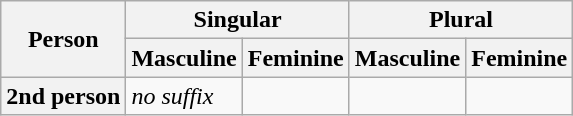<table class="wikitable mw-collapsible">
<tr>
<th rowspan="2">Person</th>
<th colspan="2">Singular</th>
<th colspan="2">Plural</th>
</tr>
<tr>
<th>Masculine</th>
<th>Feminine</th>
<th>Masculine</th>
<th>Feminine</th>
</tr>
<tr>
<th>2nd person</th>
<td><em>no suffix</em></td>
<td></td>
<td></td>
<td></td>
</tr>
</table>
